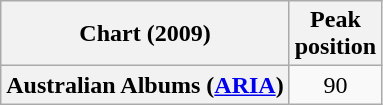<table class="wikitable plainrowheaders">
<tr>
<th scope="col">Chart (2009)</th>
<th scope="col">Peak<br>position</th>
</tr>
<tr>
<th scope="row">Australian Albums (<a href='#'>ARIA</a>)</th>
<td align="center">90</td>
</tr>
</table>
